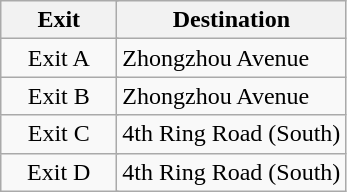<table class="wikitable">
<tr>
<th style="width:70px" colspan="2">Exit</th>
<th>Destination</th>
</tr>
<tr>
<td align="center" colspan="2">Exit A</td>
<td>Zhongzhou Avenue</td>
</tr>
<tr>
<td align="center" colspan="2">Exit B</td>
<td>Zhongzhou Avenue</td>
</tr>
<tr>
<td align="center" colspan="2">Exit C</td>
<td>4th Ring Road (South)</td>
</tr>
<tr>
<td align="center" colspan="2">Exit D</td>
<td>4th Ring Road (South)</td>
</tr>
</table>
